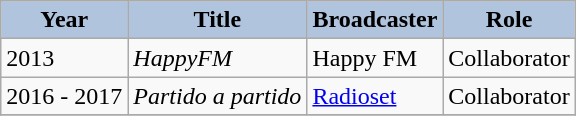<table class="wikitable">
<tr>
<th style="background: #B0C4DE;">Year</th>
<th style="background: #B0C4DE;">Title</th>
<th style="background: #B0C4DE;">Broadcaster</th>
<th style="background: #B0C4DE;">Role</th>
</tr>
<tr>
<td>2013</td>
<td><em>HappyFM</em></td>
<td>Happy FM</td>
<td>Collaborator</td>
</tr>
<tr>
<td>2016 - 2017</td>
<td><em>Partido a partido</em></td>
<td><a href='#'>Radioset</a></td>
<td>Collaborator</td>
</tr>
<tr>
</tr>
</table>
